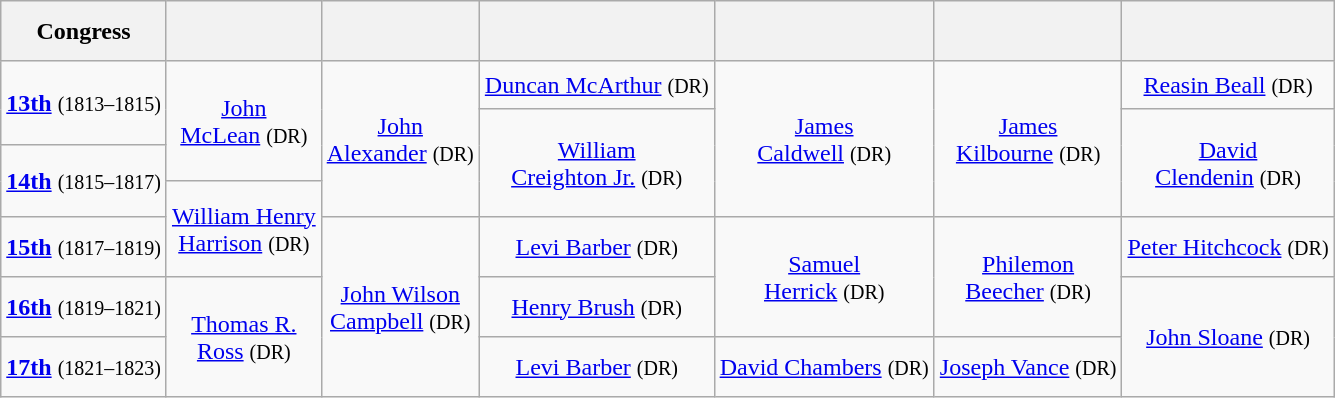<table class=wikitable style="text-align:center">
<tr style="height:2.5em">
<th>Congress</th>
<th></th>
<th></th>
<th></th>
<th></th>
<th></th>
<th></th>
</tr>
<tr style="height:2em">
<td rowspan=2><strong><a href='#'>13th</a></strong> <small>(1813–1815)</small></td>
<td rowspan=3 ><a href='#'>John<br>McLean</a> <small>(DR)</small></td>
<td rowspan=4 ><a href='#'>John<br>Alexander</a> <small>(DR)</small></td>
<td><a href='#'>Duncan McArthur</a> <small>(DR)</small></td>
<td rowspan=4 ><a href='#'>James<br>Caldwell</a> <small>(DR)</small></td>
<td rowspan=4 ><a href='#'>James<br>Kilbourne</a> <small>(DR)</small></td>
<td><a href='#'>Reasin Beall</a> <small>(DR)</small></td>
</tr>
<tr style="height:1.5em">
<td rowspan=3 ><a href='#'>William<br>Creighton Jr.</a> <small>(DR)</small></td>
<td rowspan=3 ><a href='#'>David<br>Clendenin</a> <small>(DR)</small></td>
</tr>
<tr style="height:1.5em">
<td rowspan=2><strong><a href='#'>14th</a></strong> <small>(1815–1817)</small></td>
</tr>
<tr style="height:1.5em">
<td rowspan=2 ><a href='#'>William Henry<br>Harrison</a> <small>(DR)</small></td>
</tr>
<tr style="height:2.5em">
<td><strong><a href='#'>15th</a></strong> <small>(1817–1819)</small></td>
<td rowspan=3 ><a href='#'>John Wilson<br>Campbell</a> <small>(DR)</small></td>
<td><a href='#'>Levi Barber</a> <small>(DR)</small></td>
<td rowspan=2 ><a href='#'>Samuel<br>Herrick</a> <small>(DR)</small></td>
<td rowspan=2 ><a href='#'>Philemon<br>Beecher</a> <small>(DR)</small></td>
<td><a href='#'>Peter Hitchcock</a> <small>(DR)</small></td>
</tr>
<tr style="height:2.5em">
<td><strong><a href='#'>16th</a></strong> <small>(1819–1821)</small></td>
<td rowspan=2 ><a href='#'>Thomas R.<br>Ross</a> <small>(DR)</small></td>
<td><a href='#'>Henry Brush</a> <small>(DR)</small></td>
<td rowspan=2 ><a href='#'>John Sloane</a> <small>(DR)</small></td>
</tr>
<tr style="height:2.5em">
<td><strong><a href='#'>17th</a></strong> <small>(1821–1823)</small></td>
<td><a href='#'>Levi Barber</a> <small>(DR)</small></td>
<td><a href='#'>David Chambers</a> <small>(DR)</small></td>
<td><a href='#'>Joseph Vance</a> <small>(DR)</small></td>
</tr>
</table>
